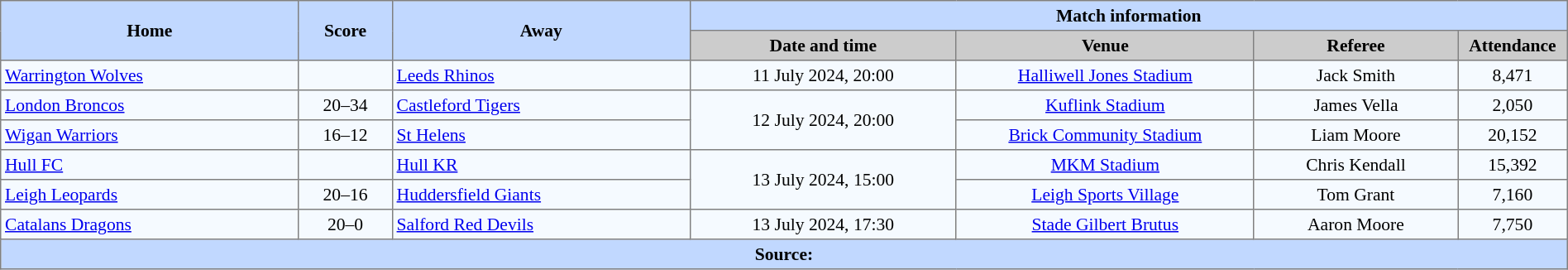<table border=1 style="border-collapse:collapse; font-size:90%; text-align:center;" cellpadding=3 cellspacing=0 width=100%>
<tr style="background:#C1D8ff;">
<th scope="col" rowspan=2 width=19%>Home</th>
<th scope="col" rowspan=2 width=6%>Score</th>
<th scope="col" rowspan=2 width=19%>Away</th>
<th colspan=4>Match information</th>
</tr>
<tr style="background:#CCCCCC;">
<th scope="col" width=17%>Date and time</th>
<th scope="col" width=19%>Venue</th>
<th scope="col" width=13%>Referee</th>
<th scope="col" width=7%>Attendance</th>
</tr>
<tr style="background:#F5FAFF;">
<td style="text-align:left;"> <a href='#'>Warrington Wolves</a></td>
<td></td>
<td style="text-align:left;"> <a href='#'>Leeds Rhinos</a></td>
<td>11 July 2024, 20:00</td>
<td><a href='#'>Halliwell Jones Stadium</a></td>
<td>Jack Smith</td>
<td>8,471</td>
</tr>
<tr style="background:#F5FAFF;">
<td style="text-align:left;"> <a href='#'>London Broncos</a></td>
<td>20–34</td>
<td style="text-align:left;"> <a href='#'>Castleford Tigers</a></td>
<td Rowspan=2>12 July 2024, 20:00</td>
<td><a href='#'>Kuflink Stadium</a></td>
<td>James Vella</td>
<td>2,050</td>
</tr>
<tr style="background:#F5FAFF;">
<td style="text-align:left;"> <a href='#'>Wigan Warriors</a></td>
<td>16–12</td>
<td style="text-align:left;"> <a href='#'>St Helens</a></td>
<td><a href='#'>Brick Community Stadium</a></td>
<td>Liam Moore</td>
<td>20,152</td>
</tr>
<tr style="background:#F5FAFF;">
<td style="text-align:left;"> <a href='#'>Hull FC</a></td>
<td></td>
<td style="text-align:left;"> <a href='#'>Hull KR</a></td>
<td Rowspan=2>13 July 2024, 15:00</td>
<td><a href='#'>MKM Stadium</a></td>
<td>Chris Kendall</td>
<td>15,392</td>
</tr>
<tr style="background:#F5FAFF;">
<td style="text-align:left;"> <a href='#'>Leigh Leopards</a></td>
<td>20–16</td>
<td style="text-align:left;"> <a href='#'>Huddersfield Giants</a></td>
<td><a href='#'>Leigh Sports Village</a></td>
<td>Tom Grant</td>
<td>7,160</td>
</tr>
<tr style="background:#F5FAFF;">
<td style="text-align:left;"> <a href='#'>Catalans Dragons</a></td>
<td>20–0</td>
<td style="text-align:left;"> <a href='#'>Salford Red Devils</a></td>
<td>13 July 2024, 17:30</td>
<td><a href='#'>Stade Gilbert Brutus</a></td>
<td>Aaron Moore</td>
<td>7,750</td>
</tr>
<tr style="background:#c1d8ff;">
<th colspan=7>Source:</th>
</tr>
</table>
